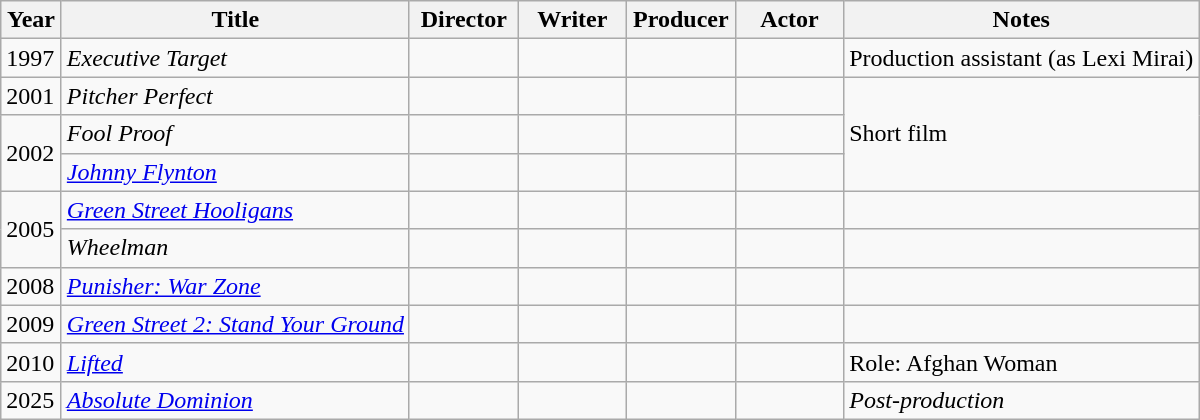<table class="wikitable sortable" style="margin-right:auto">
<tr>
<th style="width:33px;">Year</th>
<th>Title</th>
<th style="width:65px;">Director</th>
<th width="65">Writer</th>
<th width="65">Producer</th>
<th width="65">Actor</th>
<th>Notes</th>
</tr>
<tr>
<td>1997</td>
<td><em>Executive Target</em></td>
<td></td>
<td></td>
<td></td>
<td></td>
<td>Production assistant (as Lexi Mirai)</td>
</tr>
<tr>
<td>2001</td>
<td><em>Pitcher Perfect</em></td>
<td></td>
<td></td>
<td></td>
<td></td>
<td rowspan="3">Short film</td>
</tr>
<tr>
<td rowspan="2">2002</td>
<td><em>Fool Proof</em></td>
<td></td>
<td></td>
<td></td>
<td></td>
</tr>
<tr>
<td><em><a href='#'>Johnny Flynton</a></em></td>
<td></td>
<td></td>
<td></td>
<td></td>
</tr>
<tr>
<td rowspan="2">2005</td>
<td><em><a href='#'>Green Street Hooligans</a></em></td>
<td></td>
<td></td>
<td></td>
<td></td>
<td></td>
</tr>
<tr>
<td><em>Wheelman</em></td>
<td></td>
<td></td>
<td></td>
<td></td>
<td></td>
</tr>
<tr>
<td>2008</td>
<td><em><a href='#'>Punisher: War Zone</a></em></td>
<td></td>
<td></td>
<td></td>
<td></td>
<td></td>
</tr>
<tr>
<td>2009</td>
<td><em><a href='#'>Green Street 2: Stand Your Ground</a></em></td>
<td></td>
<td></td>
<td></td>
<td></td>
<td></td>
</tr>
<tr>
<td>2010</td>
<td><em><a href='#'>Lifted</a></em></td>
<td></td>
<td></td>
<td></td>
<td></td>
<td>Role: Afghan Woman</td>
</tr>
<tr>
<td>2025</td>
<td><em><a href='#'>Absolute Dominion</a></em></td>
<td></td>
<td></td>
<td></td>
<td></td>
<td><em>Post-production</em></td>
</tr>
</table>
